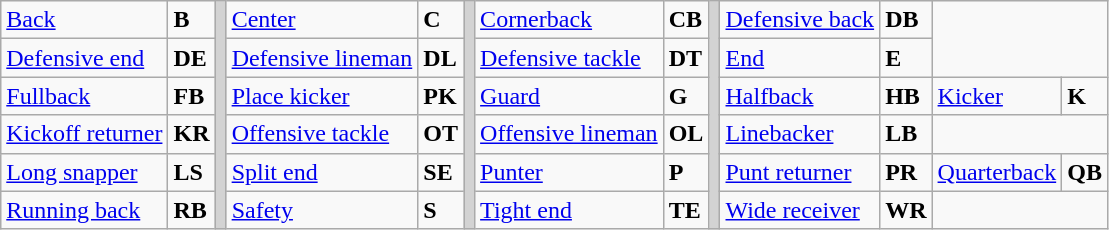<table class="wikitable">
<tr>
<td><a href='#'>Back</a></td>
<td><strong>B</strong></td>
<td rowSpan="6" style="background-color:lightgrey;"></td>
<td><a href='#'>Center</a></td>
<td><strong>C</strong></td>
<td rowSpan="6" style="background-color:lightgrey;"></td>
<td><a href='#'>Cornerback</a></td>
<td><strong>CB</strong></td>
<td rowSpan="6" style="background-color:lightgrey;"></td>
<td><a href='#'>Defensive back</a></td>
<td><strong>DB</strong></td>
</tr>
<tr>
<td><a href='#'>Defensive end</a></td>
<td><strong>DE</strong></td>
<td><a href='#'>Defensive lineman</a></td>
<td><strong>DL</strong></td>
<td><a href='#'>Defensive tackle</a></td>
<td><strong>DT</strong></td>
<td><a href='#'>End</a></td>
<td><strong>E</strong></td>
</tr>
<tr>
<td><a href='#'>Fullback</a></td>
<td><strong>FB</strong></td>
<td><a href='#'>Place kicker</a></td>
<td><strong>PK</strong></td>
<td><a href='#'>Guard</a></td>
<td><strong>G</strong></td>
<td><a href='#'>Halfback</a></td>
<td><strong>HB</strong></td>
<td><a href='#'>Kicker</a></td>
<td><strong>K</strong></td>
</tr>
<tr>
<td><a href='#'>Kickoff returner</a></td>
<td><strong>KR</strong></td>
<td><a href='#'>Offensive tackle</a></td>
<td><strong>OT</strong></td>
<td><a href='#'>Offensive lineman</a></td>
<td><strong>OL</strong></td>
<td><a href='#'>Linebacker</a></td>
<td><strong>LB</strong></td>
</tr>
<tr>
<td><a href='#'>Long snapper</a></td>
<td><strong>LS</strong></td>
<td><a href='#'>Split end</a></td>
<td><strong>SE</strong></td>
<td><a href='#'>Punter</a></td>
<td><strong>P</strong></td>
<td><a href='#'>Punt returner</a></td>
<td><strong>PR</strong></td>
<td><a href='#'>Quarterback</a></td>
<td><strong>QB</strong></td>
</tr>
<tr>
<td><a href='#'>Running back</a></td>
<td><strong>RB</strong></td>
<td><a href='#'>Safety</a></td>
<td><strong>S</strong></td>
<td><a href='#'>Tight end</a></td>
<td><strong>TE</strong></td>
<td><a href='#'>Wide receiver</a></td>
<td><strong>WR</strong></td>
</tr>
</table>
